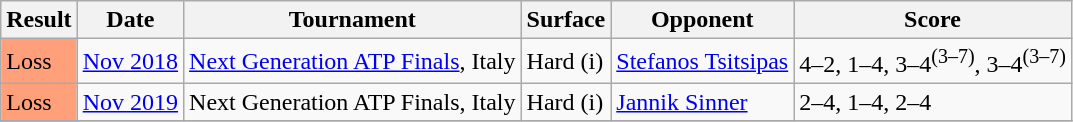<table class="sortable wikitable">
<tr>
<th>Result</th>
<th>Date</th>
<th>Tournament</th>
<th>Surface</th>
<th>Opponent</th>
<th class=unsortable>Score</th>
</tr>
<tr>
<td style=background:#ffa07a>Loss</td>
<td><a href='#'>Nov 2018</a></td>
<td><a href='#'>Next Generation ATP Finals</a>, Italy</td>
<td>Hard (i)</td>
<td> <a href='#'>Stefanos Tsitsipas</a></td>
<td>4–2, 1–4, 3–4<sup>(3–7)</sup>, 3–4<sup>(3–7)</sup></td>
</tr>
<tr>
<td style=background:#ffa07a>Loss</td>
<td><a href='#'>Nov 2019</a></td>
<td>Next Generation ATP Finals, Italy</td>
<td>Hard (i)</td>
<td> <a href='#'>Jannik Sinner</a></td>
<td>2–4, 1–4, 2–4</td>
</tr>
<tr>
</tr>
</table>
